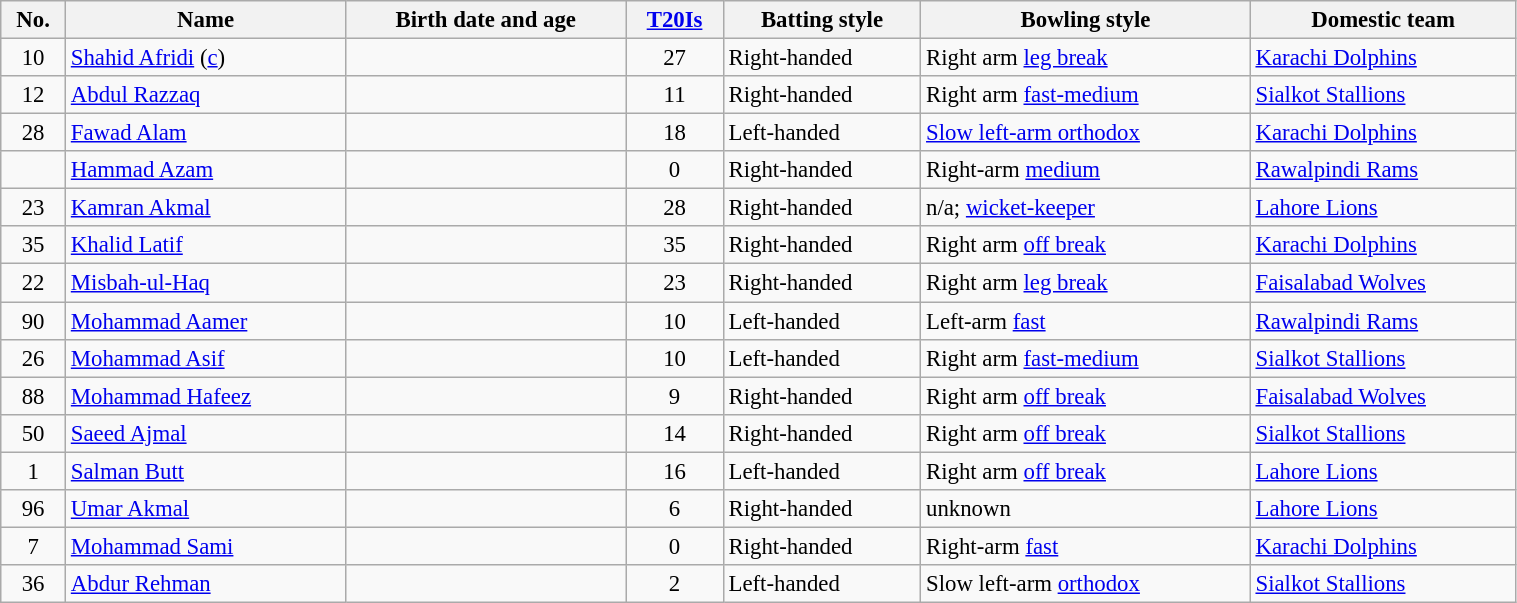<table class="wikitable" style="font-size:95%;" width="80%">
<tr>
<th>No.</th>
<th>Name</th>
<th>Birth date and age</th>
<th><a href='#'>T20Is</a></th>
<th>Batting style</th>
<th>Bowling style</th>
<th>Domestic team</th>
</tr>
<tr>
<td style="text-align:center">10</td>
<td><a href='#'>Shahid Afridi</a> (<a href='#'>c</a>)</td>
<td></td>
<td style="text-align:center">27</td>
<td>Right-handed</td>
<td>Right arm <a href='#'>leg break</a></td>
<td> <a href='#'>Karachi Dolphins</a></td>
</tr>
<tr>
<td style="text-align:center">12</td>
<td><a href='#'>Abdul Razzaq</a></td>
<td></td>
<td style="text-align:center">11</td>
<td>Right-handed</td>
<td>Right arm <a href='#'>fast-medium</a></td>
<td> <a href='#'>Sialkot Stallions</a></td>
</tr>
<tr>
<td style="text-align:center">28</td>
<td><a href='#'>Fawad Alam</a></td>
<td></td>
<td style="text-align:center">18</td>
<td>Left-handed</td>
<td><a href='#'>Slow left-arm orthodox</a></td>
<td> <a href='#'>Karachi Dolphins</a></td>
</tr>
<tr>
<td style="text-align:center"></td>
<td><a href='#'>Hammad Azam</a></td>
<td></td>
<td style="text-align:center">0</td>
<td>Right-handed</td>
<td>Right-arm <a href='#'>medium</a></td>
<td> <a href='#'>Rawalpindi Rams</a></td>
</tr>
<tr>
<td style="text-align:center">23</td>
<td><a href='#'>Kamran Akmal</a></td>
<td></td>
<td style="text-align:center">28</td>
<td>Right-handed</td>
<td>n/a; <a href='#'>wicket-keeper</a></td>
<td> <a href='#'>Lahore Lions</a></td>
</tr>
<tr>
<td style="text-align:center">35</td>
<td><a href='#'>Khalid Latif</a></td>
<td></td>
<td style="text-align:center">35</td>
<td>Right-handed</td>
<td>Right arm <a href='#'>off break</a></td>
<td> <a href='#'>Karachi Dolphins</a></td>
</tr>
<tr>
<td style="text-align:center">22</td>
<td><a href='#'>Misbah-ul-Haq</a></td>
<td></td>
<td style="text-align:center">23</td>
<td>Right-handed</td>
<td>Right arm <a href='#'>leg break</a></td>
<td> <a href='#'>Faisalabad Wolves</a></td>
</tr>
<tr>
<td style="text-align:center">90</td>
<td><a href='#'>Mohammad Aamer</a></td>
<td></td>
<td style="text-align:center">10</td>
<td>Left-handed</td>
<td>Left-arm <a href='#'>fast</a></td>
<td> <a href='#'>Rawalpindi Rams</a></td>
</tr>
<tr>
<td style="text-align:center">26</td>
<td><a href='#'>Mohammad Asif</a></td>
<td></td>
<td style="text-align:center">10</td>
<td>Left-handed</td>
<td>Right arm <a href='#'>fast-medium</a></td>
<td> <a href='#'>Sialkot Stallions</a></td>
</tr>
<tr>
<td style="text-align:center">88</td>
<td><a href='#'>Mohammad Hafeez</a></td>
<td></td>
<td style="text-align:center">9</td>
<td>Right-handed</td>
<td>Right arm <a href='#'>off break</a></td>
<td> <a href='#'>Faisalabad Wolves</a></td>
</tr>
<tr>
<td style="text-align:center">50</td>
<td><a href='#'>Saeed Ajmal</a></td>
<td></td>
<td style="text-align:center">14</td>
<td>Right-handed</td>
<td>Right arm <a href='#'>off break</a></td>
<td> <a href='#'>Sialkot Stallions</a></td>
</tr>
<tr>
<td style="text-align:center">1</td>
<td><a href='#'>Salman Butt</a></td>
<td></td>
<td style="text-align:center">16</td>
<td>Left-handed</td>
<td>Right arm <a href='#'>off break</a></td>
<td> <a href='#'>Lahore Lions</a></td>
</tr>
<tr>
<td style="text-align:center">96</td>
<td><a href='#'>Umar Akmal</a></td>
<td></td>
<td style="text-align:center">6</td>
<td>Right-handed</td>
<td>unknown</td>
<td> <a href='#'>Lahore Lions</a></td>
</tr>
<tr>
<td style="text-align:center">7</td>
<td><a href='#'>Mohammad Sami</a></td>
<td></td>
<td style="text-align:center">0</td>
<td>Right-handed</td>
<td>Right-arm <a href='#'>fast</a></td>
<td> <a href='#'>Karachi Dolphins</a></td>
</tr>
<tr>
<td style="text-align:center">36</td>
<td><a href='#'>Abdur Rehman</a></td>
<td></td>
<td style="text-align:center">2</td>
<td>Left-handed</td>
<td>Slow left-arm <a href='#'>orthodox</a></td>
<td> <a href='#'>Sialkot Stallions</a></td>
</tr>
</table>
